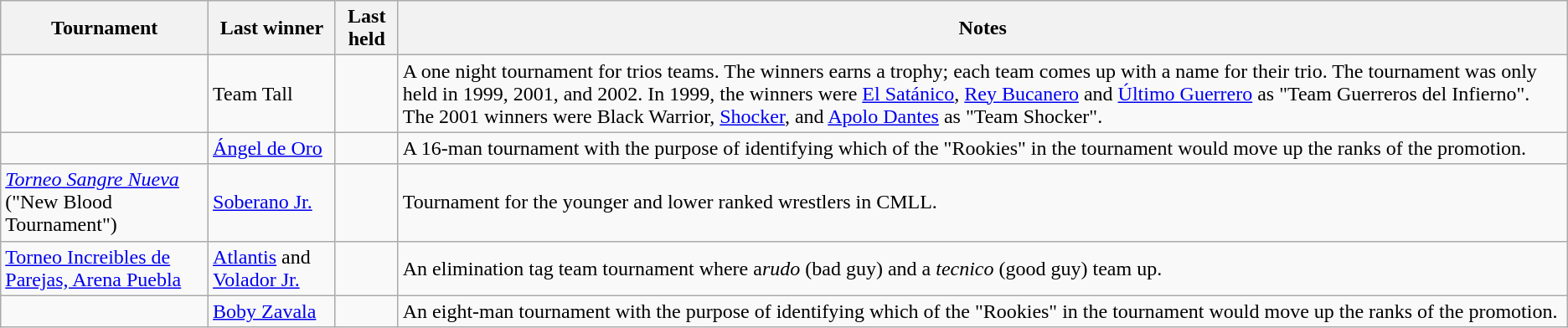<table class="wikitable">
<tr>
<th>Tournament</th>
<th>Last winner</th>
<th>Last held</th>
<th>Notes</th>
</tr>
<tr>
<td></td>
<td>Team Tall<br></td>
<td></td>
<td>A one night tournament for trios teams. The winners earns a trophy; each team comes up with a name for their trio. The tournament was only held in 1999, 2001, and 2002. In 1999, the winners were <a href='#'>El Satánico</a>, <a href='#'>Rey Bucanero</a> and <a href='#'>Último Guerrero</a> as "Team Guerreros del Infierno". The 2001 winners were Black Warrior, <a href='#'>Shocker</a>, and <a href='#'>Apolo Dantes</a> as "Team Shocker".</td>
</tr>
<tr>
<td></td>
<td><a href='#'>Ángel de Oro</a></td>
<td></td>
<td>A 16-man tournament with the purpose of identifying which of the "Rookies" in the tournament would move up the ranks of the promotion.</td>
</tr>
<tr>
<td><em><a href='#'>Torneo Sangre Nueva</a></em><br>("New Blood Tournament")</td>
<td><a href='#'>Soberano Jr.</a></td>
<td></td>
<td>Tournament for the younger and lower ranked wrestlers in CMLL.</td>
</tr>
<tr>
<td><a href='#'>Torneo Increibles de Parejas, Arena Puebla</a></td>
<td><a href='#'>Atlantis</a> and <a href='#'>Volador Jr.</a></td>
<td></td>
<td>An elimination tag team tournament where a<em>rudo</em> (bad guy) and a <em>tecnico</em> (good guy) team up.</td>
</tr>
<tr>
<td></td>
<td><a href='#'>Boby Zavala</a></td>
<td></td>
<td>An eight-man tournament with the purpose of identifying which of the "Rookies" in the tournament would move up the ranks of the promotion.</td>
</tr>
</table>
